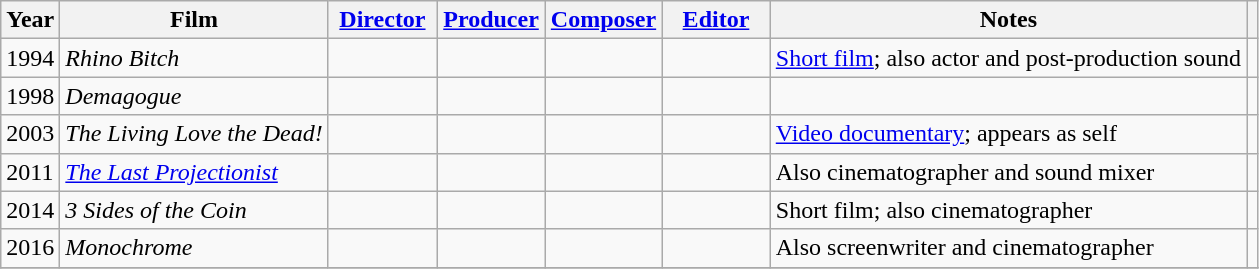<table class="wikitable sortable">
<tr>
<th>Year</th>
<th>Film</th>
<th width="65"><a href='#'>Director</a></th>
<th width="65"><a href='#'>Producer</a></th>
<th width="65"><a href='#'>Composer</a></th>
<th width="65"><a href='#'>Editor</a></th>
<th>Notes</th>
<th class=unsortable></th>
</tr>
<tr>
<td>1994</td>
<td><em>Rhino Bitch</em></td>
<td></td>
<td></td>
<td></td>
<td></td>
<td><a href='#'>Short film</a>; also actor and post-production sound</td>
<td style="text-align: center;"></td>
</tr>
<tr>
<td>1998</td>
<td><em>Demagogue</em></td>
<td></td>
<td></td>
<td></td>
<td></td>
<td></td>
<td style="text-align: center;"></td>
</tr>
<tr>
<td>2003</td>
<td><em>The Living Love the Dead!</em></td>
<td></td>
<td></td>
<td></td>
<td></td>
<td><a href='#'>Video documentary</a>; appears as self</td>
<td style="text-align: center;"></td>
</tr>
<tr>
<td>2011</td>
<td><em><a href='#'>The Last Projectionist</a></em></td>
<td></td>
<td></td>
<td></td>
<td></td>
<td>Also cinematographer and sound mixer</td>
<td style="text-align: center;"></td>
</tr>
<tr>
<td>2014</td>
<td><em>3 Sides of the Coin</em></td>
<td></td>
<td></td>
<td></td>
<td></td>
<td>Short film; also cinematographer</td>
<td style="text-align: center;"></td>
</tr>
<tr>
<td>2016</td>
<td><em>Monochrome</em></td>
<td></td>
<td></td>
<td></td>
<td></td>
<td>Also screenwriter and cinematographer</td>
<td style="text-align: center;"></td>
</tr>
<tr>
</tr>
</table>
